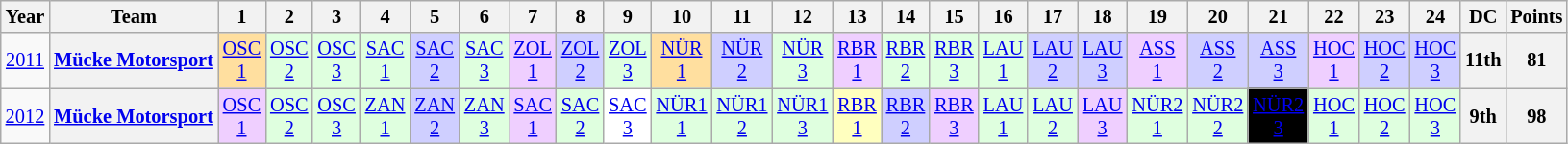<table class="wikitable" style="text-align:center; font-size:85%">
<tr>
<th>Year</th>
<th>Team</th>
<th>1</th>
<th>2</th>
<th>3</th>
<th>4</th>
<th>5</th>
<th>6</th>
<th>7</th>
<th>8</th>
<th>9</th>
<th>10</th>
<th>11</th>
<th>12</th>
<th>13</th>
<th>14</th>
<th>15</th>
<th>16</th>
<th>17</th>
<th>18</th>
<th>19</th>
<th>20</th>
<th>21</th>
<th>22</th>
<th>23</th>
<th>24</th>
<th>DC</th>
<th>Points</th>
</tr>
<tr>
<td><a href='#'>2011</a></td>
<th nowrap><a href='#'>Mücke Motorsport</a></th>
<td style="background:#FFDF9F;"><a href='#'>OSC<br>1</a><br></td>
<td style="background:#DFFFDF;"><a href='#'>OSC<br>2</a><br></td>
<td style="background:#DFFFDF;"><a href='#'>OSC<br>3</a><br></td>
<td style="background:#DFFFDF;"><a href='#'>SAC<br>1</a><br></td>
<td style="background:#CFCFFF;"><a href='#'>SAC<br>2</a><br></td>
<td style="background:#DFFFDF;"><a href='#'>SAC<br>3</a><br></td>
<td style="background:#EFCFFF;"><a href='#'>ZOL<br>1</a><br></td>
<td style="background:#CFCFFF;"><a href='#'>ZOL<br>2</a><br></td>
<td style="background:#DFFFDF;"><a href='#'>ZOL<br>3</a><br></td>
<td style="background:#FFDF9F;"><a href='#'>NÜR<br>1</a><br></td>
<td style="background:#CFCFFF;"><a href='#'>NÜR<br>2</a><br></td>
<td style="background:#DFFFDF;"><a href='#'>NÜR<br>3</a><br></td>
<td style="background:#EFCFFF;"><a href='#'>RBR<br>1</a><br></td>
<td style="background:#DFFFDF;"><a href='#'>RBR<br>2</a><br></td>
<td style="background:#DFFFDF;"><a href='#'>RBR<br>3</a><br></td>
<td style="background:#DFFFDF;"><a href='#'>LAU<br>1</a><br></td>
<td style="background:#CFCFFF;"><a href='#'>LAU<br>2</a><br></td>
<td style="background:#CFCFFF;"><a href='#'>LAU<br>3</a><br></td>
<td style="background:#EFCFFF;"><a href='#'>ASS<br>1</a><br></td>
<td style="background:#CFCFFF;"><a href='#'>ASS<br>2</a><br></td>
<td style="background:#CFCFFF;"><a href='#'>ASS<br>3</a><br></td>
<td style="background:#EFCFFF;"><a href='#'>HOC<br>1</a><br></td>
<td style="background:#CFCFFF;"><a href='#'>HOC<br>2</a><br></td>
<td style="background:#CFCFFF;"><a href='#'>HOC<br>3</a><br></td>
<th>11th</th>
<th>81</th>
</tr>
<tr>
<td><a href='#'>2012</a></td>
<th><a href='#'>Mücke Motorsport</a></th>
<td style="background:#EFCFFF;"><a href='#'>OSC<br>1</a><br></td>
<td style="background:#DFFFDF;"><a href='#'>OSC<br>2</a><br></td>
<td style="background:#DFFFDF;"><a href='#'>OSC<br>3</a><br></td>
<td style="background:#DFFFDF;"><a href='#'>ZAN<br>1</a><br></td>
<td style="background:#CFCFFF;"><a href='#'>ZAN<br>2</a><br></td>
<td style="background:#DFFFDF;"><a href='#'>ZAN<br>3</a><br></td>
<td style="background:#EFCFFF;"><a href='#'>SAC<br>1</a><br></td>
<td style="background:#DFFFDF;"><a href='#'>SAC<br>2</a><br></td>
<td style="background:#FFFFFF;"><a href='#'>SAC<br>3</a><br></td>
<td style="background:#DFFFDF;"><a href='#'>NÜR1<br>1</a><br></td>
<td style="background:#DFFFDF;"><a href='#'>NÜR1<br>2</a><br></td>
<td style="background:#DFFFDF;"><a href='#'>NÜR1<br>3</a><br></td>
<td style="background:#FFFFBF;"><a href='#'>RBR<br>1</a><br></td>
<td style="background:#CFCFFF;"><a href='#'>RBR<br>2</a><br></td>
<td style="background:#EFCFFF;"><a href='#'>RBR<br>3</a><br></td>
<td style="background:#DFFFDF;"><a href='#'>LAU<br>1</a><br></td>
<td style="background:#DFFFDF;"><a href='#'>LAU<br>2</a><br></td>
<td style="background:#EFCFFF;"><a href='#'>LAU<br>3</a><br></td>
<td style="background:#DFFFDF;"><a href='#'>NÜR2<br>1</a><br></td>
<td style="background:#DFFFDF;"><a href='#'>NÜR2<br>2</a><br></td>
<td style="background:#000000;color:white"><a href='#'><span>NÜR2<br>3</span></a><br></td>
<td style="background:#DFFFDF;"><a href='#'>HOC<br>1</a><br></td>
<td style="background:#DFFFDF;"><a href='#'>HOC<br>2</a><br></td>
<td style="background:#DFFFDF;"><a href='#'>HOC<br>3</a><br></td>
<th>9th</th>
<th>98</th>
</tr>
</table>
